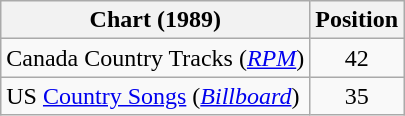<table class="wikitable sortable">
<tr>
<th scope="col">Chart (1989)</th>
<th scope="col">Position</th>
</tr>
<tr>
<td>Canada Country Tracks (<em><a href='#'>RPM</a></em>)</td>
<td align="center">42</td>
</tr>
<tr>
<td>US <a href='#'>Country Songs</a> (<em><a href='#'>Billboard</a></em>)</td>
<td align="center">35</td>
</tr>
</table>
